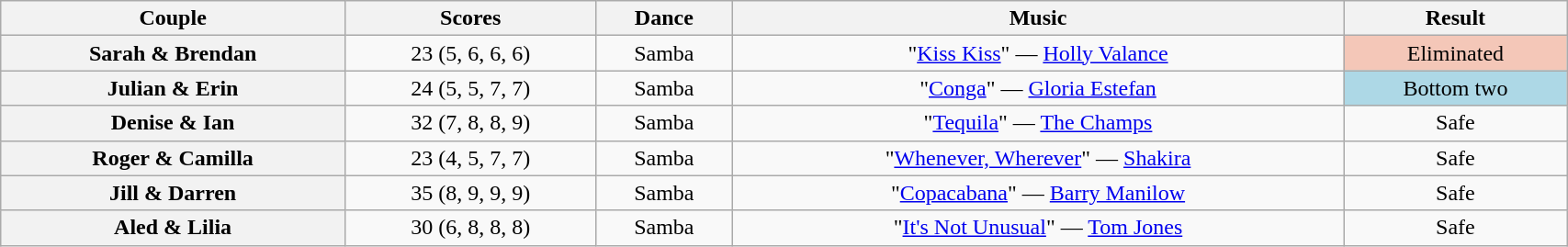<table class="wikitable sortable" style="text-align:center; width:90%">
<tr>
<th scope="col">Couple</th>
<th scope="col">Scores</th>
<th scope="col" class="unsortable">Dance</th>
<th scope="col" class="unsortable">Music</th>
<th scope="col" class="unsortable">Result</th>
</tr>
<tr>
<th scope="row">Sarah & Brendan</th>
<td>23 (5, 6, 6, 6)</td>
<td>Samba</td>
<td>"<a href='#'>Kiss Kiss</a>" — <a href='#'>Holly Valance</a></td>
<td bgcolor="f4c7b8">Eliminated</td>
</tr>
<tr>
<th scope="row">Julian & Erin</th>
<td>24 (5, 5, 7, 7)</td>
<td>Samba</td>
<td>"<a href='#'>Conga</a>" — <a href='#'>Gloria Estefan</a></td>
<td bgcolor="lightblue">Bottom two</td>
</tr>
<tr>
<th scope="row">Denise & Ian</th>
<td>32 (7, 8, 8, 9)</td>
<td>Samba</td>
<td>"<a href='#'>Tequila</a>" — <a href='#'>The Champs</a></td>
<td>Safe</td>
</tr>
<tr>
<th scope="row">Roger & Camilla</th>
<td>23 (4, 5, 7, 7)</td>
<td>Samba</td>
<td>"<a href='#'>Whenever, Wherever</a>" — <a href='#'>Shakira</a></td>
<td>Safe</td>
</tr>
<tr>
<th scope="row">Jill & Darren</th>
<td>35 (8, 9, 9, 9)</td>
<td>Samba</td>
<td>"<a href='#'>Copacabana</a>" — <a href='#'>Barry Manilow</a></td>
<td>Safe</td>
</tr>
<tr>
<th scope="row">Aled & Lilia</th>
<td>30 (6, 8, 8, 8)</td>
<td>Samba</td>
<td>"<a href='#'>It's Not Unusual</a>" — <a href='#'>Tom Jones</a></td>
<td>Safe</td>
</tr>
</table>
